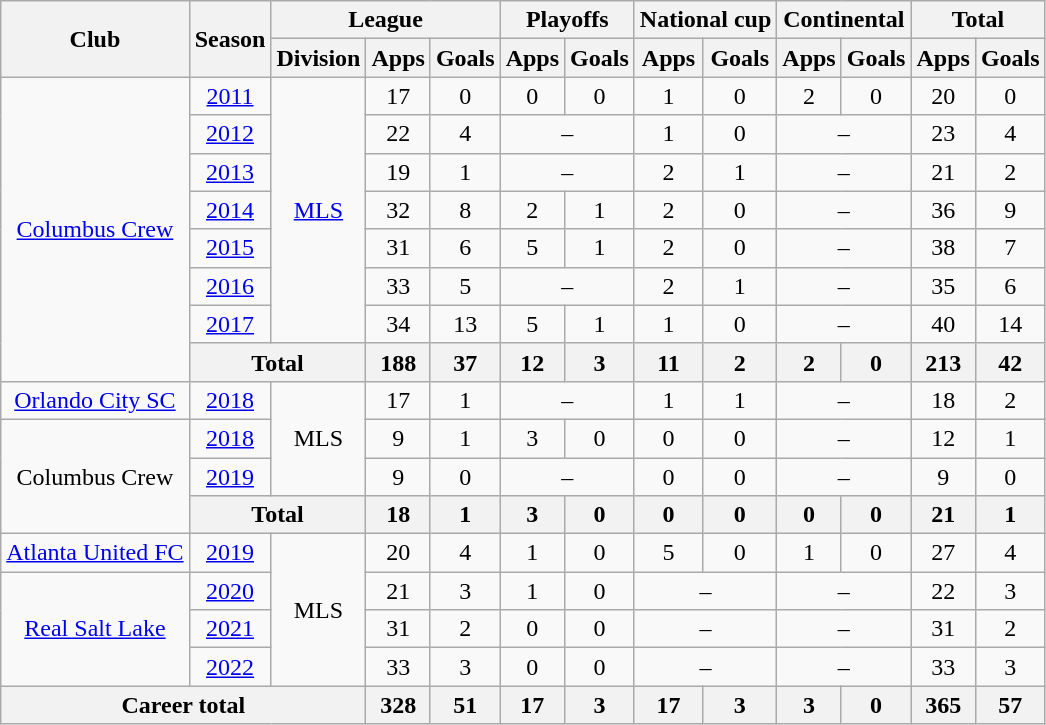<table class="wikitable" style="text-align: center;">
<tr>
<th rowspan="2">Club</th>
<th rowspan="2">Season</th>
<th colspan="3">League</th>
<th colspan="2">Playoffs</th>
<th colspan="2">National cup</th>
<th colspan="2">Continental</th>
<th colspan="2">Total</th>
</tr>
<tr>
<th>Division</th>
<th>Apps</th>
<th>Goals</th>
<th>Apps</th>
<th>Goals</th>
<th>Apps</th>
<th>Goals</th>
<th>Apps</th>
<th>Goals</th>
<th>Apps</th>
<th>Goals</th>
</tr>
<tr>
<td rowspan="8"><a href='#'>Columbus Crew</a></td>
<td><a href='#'>2011</a></td>
<td rowspan="7"><a href='#'>MLS</a></td>
<td>17</td>
<td>0</td>
<td>0</td>
<td>0</td>
<td>1</td>
<td>0</td>
<td>2</td>
<td>0</td>
<td>20</td>
<td>0</td>
</tr>
<tr>
<td><a href='#'>2012</a></td>
<td>22</td>
<td>4</td>
<td colspan="2">–</td>
<td>1</td>
<td>0</td>
<td colspan="2">–</td>
<td>23</td>
<td>4</td>
</tr>
<tr>
<td><a href='#'>2013</a></td>
<td>19</td>
<td>1</td>
<td colspan="2">–</td>
<td>2</td>
<td>1</td>
<td colspan="2">–</td>
<td>21</td>
<td>2</td>
</tr>
<tr>
<td><a href='#'>2014</a></td>
<td>32</td>
<td>8</td>
<td>2</td>
<td>1</td>
<td>2</td>
<td>0</td>
<td colspan="2">–</td>
<td>36</td>
<td>9</td>
</tr>
<tr>
<td><a href='#'>2015</a></td>
<td>31</td>
<td>6</td>
<td>5</td>
<td>1</td>
<td>2</td>
<td>0</td>
<td colspan="2">–</td>
<td>38</td>
<td>7</td>
</tr>
<tr>
<td><a href='#'>2016</a></td>
<td>33</td>
<td>5</td>
<td colspan="2">–</td>
<td>2</td>
<td>1</td>
<td colspan="2">–</td>
<td>35</td>
<td>6</td>
</tr>
<tr>
<td><a href='#'>2017</a></td>
<td>34</td>
<td>13</td>
<td>5</td>
<td>1</td>
<td>1</td>
<td>0</td>
<td colspan="2">–</td>
<td>40</td>
<td>14</td>
</tr>
<tr>
<th colspan="2">Total</th>
<th>188</th>
<th>37</th>
<th>12</th>
<th>3</th>
<th>11</th>
<th>2</th>
<th>2</th>
<th>0</th>
<th>213</th>
<th>42</th>
</tr>
<tr>
<td><a href='#'>Orlando City SC</a></td>
<td><a href='#'>2018</a></td>
<td rowspan="3">MLS</td>
<td>17</td>
<td>1</td>
<td colspan="2">–</td>
<td>1</td>
<td>1</td>
<td colspan="2">–</td>
<td>18</td>
<td>2</td>
</tr>
<tr>
<td rowspan="3">Columbus Crew</td>
<td><a href='#'>2018</a></td>
<td>9</td>
<td>1</td>
<td>3</td>
<td>0</td>
<td>0</td>
<td>0</td>
<td colspan="2">–</td>
<td>12</td>
<td>1</td>
</tr>
<tr>
<td><a href='#'>2019</a></td>
<td>9</td>
<td>0</td>
<td colspan="2">–</td>
<td>0</td>
<td>0</td>
<td colspan="2">–</td>
<td>9</td>
<td>0</td>
</tr>
<tr>
<th colspan="2">Total</th>
<th>18</th>
<th>1</th>
<th>3</th>
<th>0</th>
<th>0</th>
<th>0</th>
<th>0</th>
<th>0</th>
<th>21</th>
<th>1</th>
</tr>
<tr>
<td><a href='#'>Atlanta United FC</a></td>
<td><a href='#'>2019</a></td>
<td rowspan="4">MLS</td>
<td>20</td>
<td>4</td>
<td>1</td>
<td>0</td>
<td>5</td>
<td>0</td>
<td>1</td>
<td>0</td>
<td>27</td>
<td>4</td>
</tr>
<tr>
<td rowspan="3"><a href='#'>Real Salt Lake</a></td>
<td><a href='#'>2020</a></td>
<td>21</td>
<td>3</td>
<td>1</td>
<td>0</td>
<td colspan="2">–</td>
<td colspan="2">–</td>
<td>22</td>
<td>3</td>
</tr>
<tr>
<td><a href='#'>2021</a></td>
<td>31</td>
<td>2</td>
<td>0</td>
<td>0</td>
<td colspan="2">–</td>
<td colspan="2">–</td>
<td>31</td>
<td>2</td>
</tr>
<tr>
<td><a href='#'>2022</a></td>
<td>33</td>
<td>3</td>
<td>0</td>
<td>0</td>
<td colspan="2">–</td>
<td colspan="2">–</td>
<td>33</td>
<td>3</td>
</tr>
<tr>
<th colspan="3">Career total</th>
<th>328</th>
<th>51</th>
<th>17</th>
<th>3</th>
<th>17</th>
<th>3</th>
<th>3</th>
<th>0</th>
<th>365</th>
<th>57</th>
</tr>
</table>
